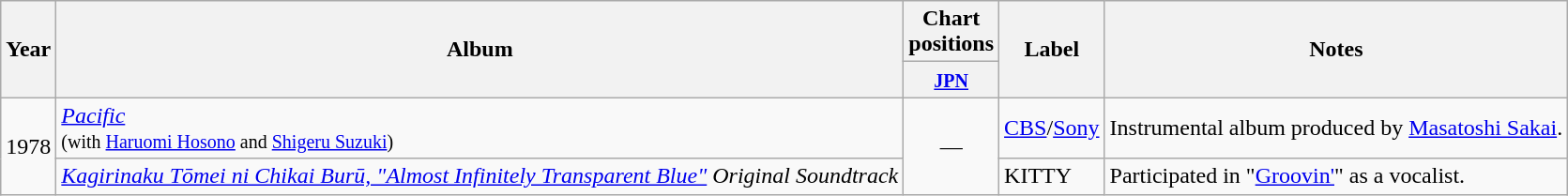<table class="wikitable">
<tr>
<th rowspan="2">Year</th>
<th rowspan="2">Album</th>
<th>Chart<br>positions</th>
<th rowspan="2">Label</th>
<th rowspan="2">Notes</th>
</tr>
<tr>
<th><small><a href='#'>JPN</a></small><br></th>
</tr>
<tr>
<td rowspan="2">1978</td>
<td><em><a href='#'>Pacific</a></em><br><small>(with <a href='#'>Haruomi Hosono</a> and <a href='#'>Shigeru Suzuki</a>)</small></td>
<td rowspan="2" align="center">—</td>
<td align="center"><a href='#'>CBS</a>/<a href='#'>Sony</a></td>
<td>Instrumental album produced by <a href='#'>Masatoshi Sakai</a>.</td>
</tr>
<tr>
<td><em><a href='#'>Kagirinaku Tōmei ni Chikai Burū, "Almost Infinitely Transparent Blue"</a> Original Soundtrack</em></td>
<td>KITTY</td>
<td>Participated in "<a href='#'>Groovin'</a>" as a vocalist.</td>
</tr>
</table>
